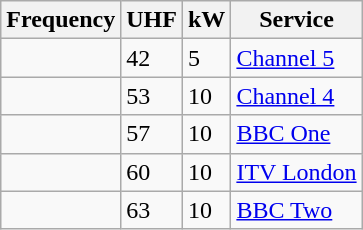<table class="wikitable sortable">
<tr>
<th>Frequency</th>
<th>UHF</th>
<th>kW</th>
<th>Service</th>
</tr>
<tr>
<td></td>
<td>42</td>
<td>5</td>
<td><a href='#'>Channel 5</a></td>
</tr>
<tr>
<td></td>
<td>53</td>
<td>10</td>
<td><a href='#'>Channel 4</a></td>
</tr>
<tr>
<td></td>
<td>57</td>
<td>10</td>
<td><a href='#'>BBC One</a></td>
</tr>
<tr>
<td></td>
<td>60</td>
<td>10</td>
<td><a href='#'>ITV London</a></td>
</tr>
<tr>
<td></td>
<td>63</td>
<td>10</td>
<td><a href='#'>BBC Two</a></td>
</tr>
</table>
